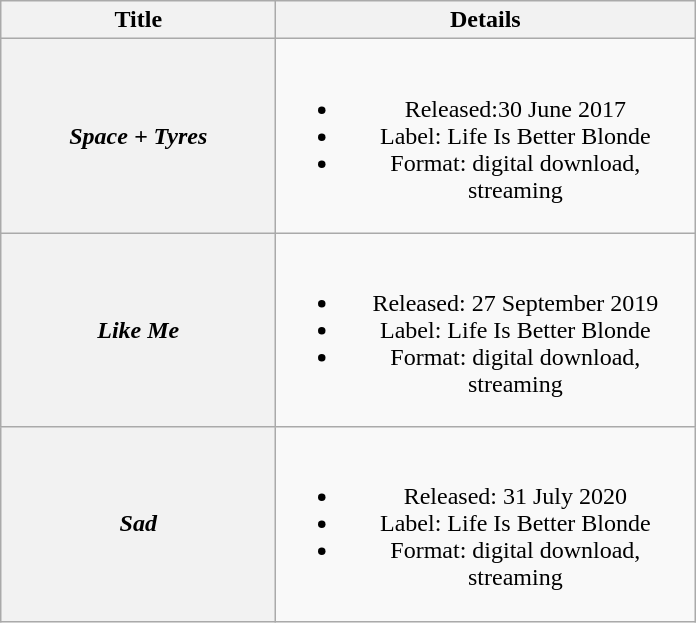<table class="wikitable plainrowheaders" style="text-align:center;" border="1">
<tr>
<th scope="col" style="width:11em;">Title</th>
<th scope="col" style="width:17em;">Details</th>
</tr>
<tr>
<th scope="row"><em>Space + Tyres</em></th>
<td><br><ul><li>Released:30 June 2017</li><li>Label: Life Is Better Blonde</li><li>Format: digital download, streaming</li></ul></td>
</tr>
<tr>
<th scope="row"><em>Like Me</em></th>
<td><br><ul><li>Released: 27 September 2019</li><li>Label: Life Is Better Blonde</li><li>Format: digital download, streaming</li></ul></td>
</tr>
<tr>
<th scope="row"><em>Sad</em></th>
<td><br><ul><li>Released: 31 July 2020</li><li>Label: Life Is Better Blonde</li><li>Format: digital download, streaming</li></ul></td>
</tr>
</table>
